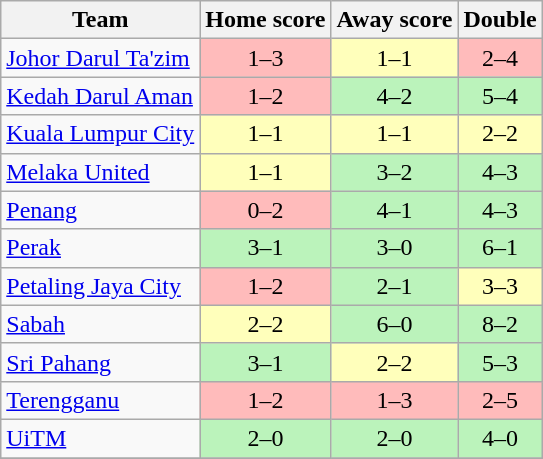<table class="wikitable" style="text-align: center;">
<tr>
<th>Team</th>
<th>Home score</th>
<th>Away score</th>
<th>Double </th>
</tr>
<tr>
<td align="left"><a href='#'>Johor Darul Ta'zim</a></td>
<td style="background:#FFBBBB;">1–3</td>
<td style="background:#FFFFBB;">1–1</td>
<td style="background:#FFBBBB;">2–4</td>
</tr>
<tr>
<td align="left"><a href='#'>Kedah Darul Aman</a></td>
<td style="background:#FFBBBB;">1–2</td>
<td style="background:#BBF3BB;">4–2</td>
<td style="background:#BBF3BB;">5–4</td>
</tr>
<tr>
<td align="left"><a href='#'>Kuala Lumpur City</a></td>
<td style="background:#FFFFBB;">1–1</td>
<td style="background:#FFFFBB;">1–1</td>
<td style="background:#FFFFBB;">2–2</td>
</tr>
<tr>
<td align="left"><a href='#'>Melaka United</a></td>
<td style="background:#FFFFBB;">1–1</td>
<td style="background:#BBF3BB;">3–2</td>
<td style="background:#BBF3BB;">4–3</td>
</tr>
<tr>
<td align="left"><a href='#'>Penang</a></td>
<td style="background:#FFBBBB;">0–2</td>
<td style="background:#BBF3BB;">4–1</td>
<td style="background:#BBF3BB;">4–3</td>
</tr>
<tr>
<td align="left"><a href='#'>Perak</a></td>
<td style="background:#BBF3BB;">3–1</td>
<td style="background:#BBF3BB;">3–0</td>
<td style="background:#BBF3BB;">6–1</td>
</tr>
<tr>
<td align="left"><a href='#'>Petaling Jaya City</a></td>
<td style="background:#FFBBBB;">1–2</td>
<td style="background:#BBF3BB;">2–1</td>
<td style="background:#FFFFBB;">3–3</td>
</tr>
<tr>
<td align="left"><a href='#'>Sabah</a></td>
<td style="background:#FFFFBB;">2–2</td>
<td style="background:#BBF3BB;">6–0</td>
<td style="background:#BBF3BB;">8–2</td>
</tr>
<tr>
<td align="left"><a href='#'>Sri Pahang</a></td>
<td style="background:#BBF3BB;">3–1</td>
<td style="background:#FFFFBB;">2–2</td>
<td style="background:#BBF3BB;">5–3</td>
</tr>
<tr>
<td align="left"><a href='#'>Terengganu</a></td>
<td style="background:#FFBBBB;">1–2</td>
<td style="background:#FFBBBB;">1–3</td>
<td style="background:#FFBBBB;">2–5</td>
</tr>
<tr>
<td align="left"><a href='#'>UiTM</a></td>
<td style="background:#BBF3BB;">2–0</td>
<td style="background:#BBF3BB;">2–0</td>
<td style="background:#BBF3BB;">4–0</td>
</tr>
<tr>
</tr>
</table>
